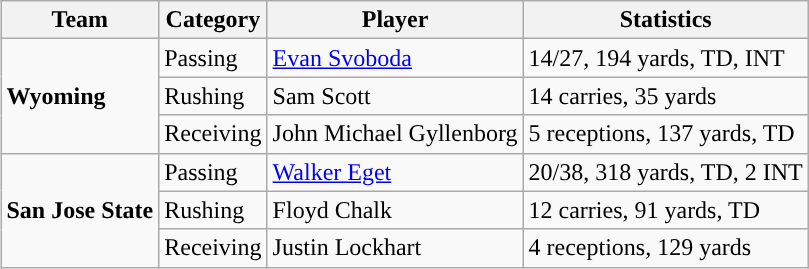<table class="wikitable" style="float: right;">
<tr>
<th>Team</th>
<th>Category</th>
<th>Player</th>
<th>Statistics</th>
</tr>
<tr>
<td rowspan=3><strong>Wyoming</strong></td>
<td>Passing</td>
<td><a href='#'>Evan Svoboda</a></td>
<td>14/27, 194 yards, TD, INT</td>
</tr>
<tr>
<td>Rushing</td>
<td>Sam Scott</td>
<td>14 carries, 35 yards</td>
</tr>
<tr>
<td>Receiving</td>
<td>John Michael Gyllenborg</td>
<td>5 receptions, 137 yards, TD</td>
</tr>
<tr>
<td rowspan=3><strong>San Jose State</strong></td>
<td>Passing</td>
<td><a href='#'>Walker Eget</a></td>
<td>20/38, 318 yards, TD, 2 INT</td>
</tr>
<tr>
<td>Rushing</td>
<td>Floyd Chalk</td>
<td>12 carries, 91 yards, TD</td>
</tr>
<tr>
<td>Receiving</td>
<td>Justin Lockhart</td>
<td>4 receptions, 129 yards</td>
</tr>
</table>
